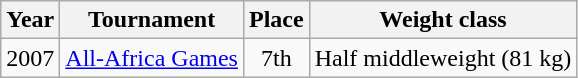<table class=wikitable>
<tr>
<th>Year</th>
<th>Tournament</th>
<th>Place</th>
<th>Weight class</th>
</tr>
<tr>
<td>2007</td>
<td><a href='#'>All-Africa Games</a></td>
<td align="center">7th</td>
<td>Half middleweight (81 kg)</td>
</tr>
</table>
